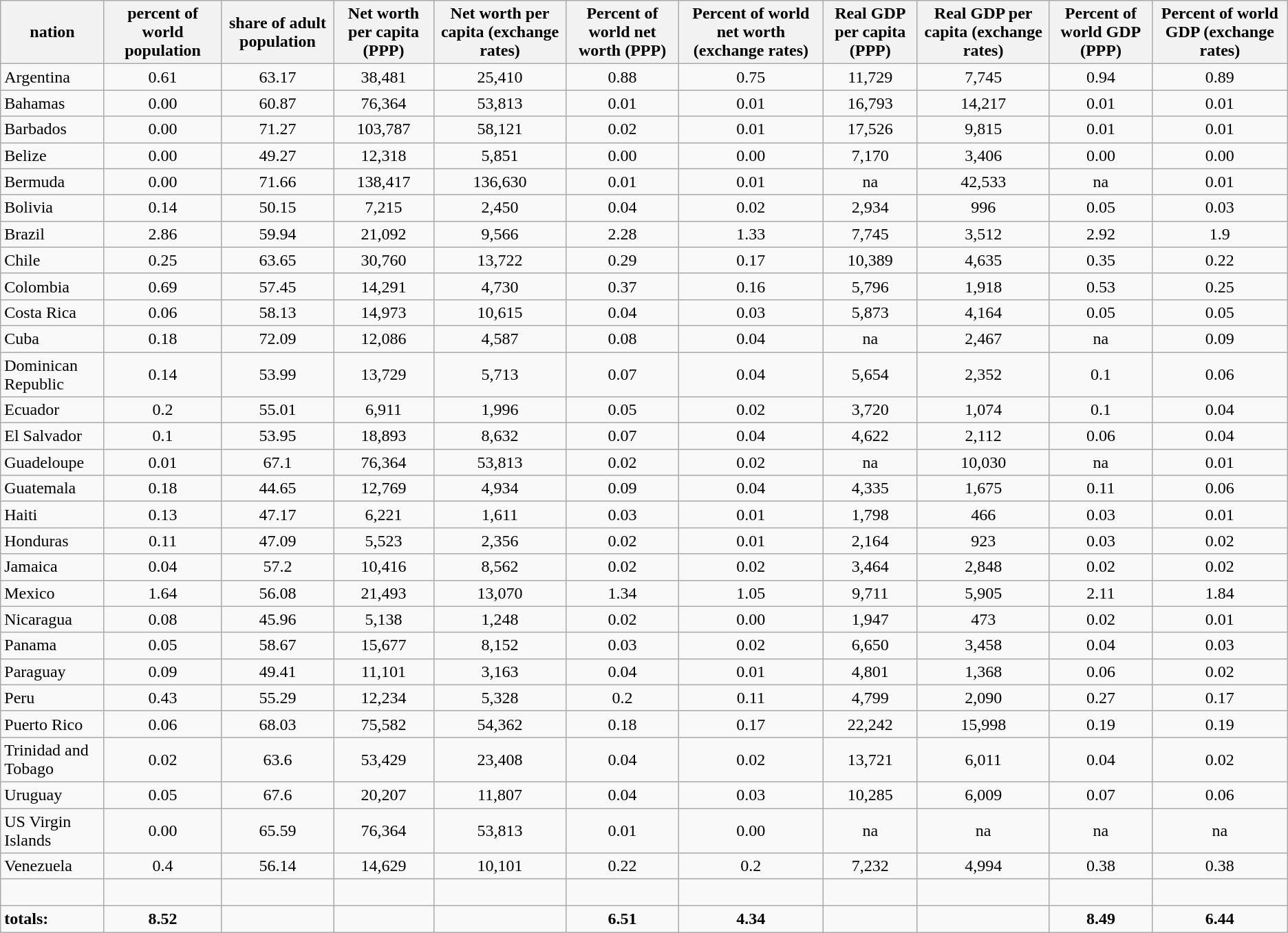<table class="wikitable sortable" frame="VOID" rules="NONE" frame="VOID" rules="NONE">
<tr>
<th>nation</th>
<th>percent of world population</th>
<th>share of adult population</th>
<th>Net worth per capita (PPP)</th>
<th>Net worth per capita (exchange rates)</th>
<th>Percent of world net worth (PPP)</th>
<th>Percent of world net worth (exchange rates)</th>
<th>Real GDP per capita (PPP)</th>
<th>Real GDP per capita (exchange rates)</th>
<th>Percent of world GDP (PPP)</th>
<th>Percent of world GDP (exchange rates)</th>
</tr>
<tr>
<td height="16" align="LEFT">Argentina</td>
<td align="CENTER">0.61</td>
<td align="CENTER">63.17</td>
<td align="CENTER">38,481</td>
<td align="CENTER">25,410</td>
<td align="CENTER">0.88</td>
<td align="CENTER">0.75</td>
<td align="CENTER">11,729</td>
<td align="CENTER">7,745</td>
<td align="CENTER">0.94</td>
<td align="CENTER">0.89</td>
</tr>
<tr>
<td height="16" align="LEFT">Bahamas</td>
<td align="CENTER">0.00</td>
<td align="CENTER">60.87</td>
<td align="CENTER">76,364</td>
<td align="CENTER">53,813</td>
<td align="CENTER">0.01</td>
<td align="CENTER">0.01</td>
<td align="CENTER">16,793</td>
<td align="CENTER">14,217</td>
<td align="CENTER">0.01</td>
<td align="CENTER">0.01</td>
</tr>
<tr>
<td height="16" align="LEFT">Barbados</td>
<td align="CENTER">0.00</td>
<td align="CENTER">71.27</td>
<td align="CENTER">103,787</td>
<td align="CENTER">58,121</td>
<td align="CENTER">0.02</td>
<td align="CENTER">0.01</td>
<td align="CENTER">17,526</td>
<td align="CENTER">9,815</td>
<td align="CENTER">0.01</td>
<td align="CENTER">0.01</td>
</tr>
<tr>
<td height="16" align="LEFT">Belize</td>
<td align="CENTER">0.00</td>
<td align="CENTER">49.27</td>
<td align="CENTER">12,318</td>
<td align="CENTER">5,851</td>
<td align="CENTER">0.00</td>
<td align="CENTER">0.00</td>
<td align="CENTER">7,170</td>
<td align="CENTER">3,406</td>
<td align="CENTER">0.00</td>
<td align="CENTER">0.00</td>
</tr>
<tr>
<td height="17" align="LEFT">Bermuda</td>
<td align="CENTER">0.00</td>
<td align="CENTER">71.66</td>
<td align="CENTER">138,417</td>
<td align="CENTER">136,630</td>
<td align="CENTER">0.01</td>
<td align="CENTER">0.01</td>
<td align="CENTER">na</td>
<td align="CENTER">42,533</td>
<td align="CENTER">na</td>
<td align="CENTER">0.01</td>
</tr>
<tr>
<td height="16" align="LEFT">Bolivia</td>
<td align="CENTER">0.14</td>
<td align="CENTER">50.15</td>
<td align="CENTER">7,215</td>
<td align="CENTER">2,450</td>
<td align="CENTER">0.04</td>
<td align="CENTER">0.02</td>
<td align="CENTER">2,934</td>
<td align="CENTER">996</td>
<td align="CENTER">0.05</td>
<td align="CENTER">0.03</td>
</tr>
<tr>
<td height="16" align="LEFT">Brazil</td>
<td align="CENTER">2.86</td>
<td align="CENTER">59.94</td>
<td align="CENTER">21,092</td>
<td align="CENTER">9,566</td>
<td align="CENTER">2.28</td>
<td align="CENTER">1.33</td>
<td align="CENTER">7,745</td>
<td align="CENTER">3,512</td>
<td align="CENTER">2.92</td>
<td align="CENTER">1.9</td>
</tr>
<tr>
<td height="16" align="LEFT">Chile</td>
<td align="CENTER">0.25</td>
<td align="CENTER">63.65</td>
<td align="CENTER">30,760</td>
<td align="CENTER">13,722</td>
<td align="CENTER">0.29</td>
<td align="CENTER">0.17</td>
<td align="CENTER">10,389</td>
<td align="CENTER">4,635</td>
<td align="CENTER">0.35</td>
<td align="CENTER">0.22</td>
</tr>
<tr>
<td height="16" align="LEFT">Colombia</td>
<td align="CENTER">0.69</td>
<td align="CENTER">57.45</td>
<td align="CENTER">14,291</td>
<td align="CENTER">4,730</td>
<td align="CENTER">0.37</td>
<td align="CENTER">0.16</td>
<td align="CENTER">5,796</td>
<td align="CENTER">1,918</td>
<td align="CENTER">0.53</td>
<td align="CENTER">0.25</td>
</tr>
<tr>
<td height="16" align="LEFT">Costa Rica</td>
<td align="CENTER">0.06</td>
<td align="CENTER">58.13</td>
<td align="CENTER">14,973</td>
<td align="CENTER">10,615</td>
<td align="CENTER">0.04</td>
<td align="CENTER">0.03</td>
<td align="CENTER">5,873</td>
<td align="CENTER">4,164</td>
<td align="CENTER">0.05</td>
<td align="CENTER">0.05</td>
</tr>
<tr>
<td height="17" align="LEFT">Cuba</td>
<td align="CENTER">0.18</td>
<td align="CENTER">72.09</td>
<td align="CENTER">12,086</td>
<td align="CENTER">4,587</td>
<td align="CENTER">0.08</td>
<td align="CENTER">0.04</td>
<td align="CENTER">na</td>
<td align="CENTER">2,467</td>
<td align="CENTER">na</td>
<td align="CENTER">0.09</td>
</tr>
<tr>
<td height="16" align="LEFT">Dominican Republic</td>
<td align="CENTER">0.14</td>
<td align="CENTER">53.99</td>
<td align="CENTER">13,729</td>
<td align="CENTER">5,713</td>
<td align="CENTER">0.07</td>
<td align="CENTER">0.04</td>
<td align="CENTER">5,654</td>
<td align="CENTER">2,352</td>
<td align="CENTER">0.1</td>
<td align="CENTER">0.06</td>
</tr>
<tr>
<td height="16" align="LEFT">Ecuador</td>
<td align="CENTER">0.2</td>
<td align="CENTER">55.01</td>
<td align="CENTER">6,911</td>
<td align="CENTER">1,996</td>
<td align="CENTER">0.05</td>
<td align="CENTER">0.02</td>
<td align="CENTER">3,720</td>
<td align="CENTER">1,074</td>
<td align="CENTER">0.1</td>
<td align="CENTER">0.04</td>
</tr>
<tr>
<td height="16" align="LEFT">El Salvador</td>
<td align="CENTER">0.1</td>
<td align="CENTER">53.95</td>
<td align="CENTER">18,893</td>
<td align="CENTER">8,632</td>
<td align="CENTER">0.07</td>
<td align="CENTER">0.04</td>
<td align="CENTER">4,622</td>
<td align="CENTER">2,112</td>
<td align="CENTER">0.06</td>
<td align="CENTER">0.04</td>
</tr>
<tr>
<td height="17" align="LEFT">Guadeloupe</td>
<td align="CENTER">0.01</td>
<td align="CENTER">67.1</td>
<td align="CENTER">76,364</td>
<td align="CENTER">53,813</td>
<td align="CENTER">0.02</td>
<td align="CENTER">0.02</td>
<td align="CENTER">na</td>
<td align="CENTER">10,030</td>
<td align="CENTER">na</td>
<td align="CENTER">0.01</td>
</tr>
<tr>
<td height="16" align="LEFT">Guatemala</td>
<td align="CENTER">0.18</td>
<td align="CENTER">44.65</td>
<td align="CENTER">12,769</td>
<td align="CENTER">4,934</td>
<td align="CENTER">0.09</td>
<td align="CENTER">0.04</td>
<td align="CENTER">4,335</td>
<td align="CENTER">1,675</td>
<td align="CENTER">0.11</td>
<td align="CENTER">0.06</td>
</tr>
<tr>
<td height="16" align="LEFT">Haiti</td>
<td align="CENTER">0.13</td>
<td align="CENTER">47.17</td>
<td align="CENTER">6,221</td>
<td align="CENTER">1,611</td>
<td align="CENTER">0.03</td>
<td align="CENTER">0.01</td>
<td align="CENTER">1,798</td>
<td align="CENTER">466</td>
<td align="CENTER">0.03</td>
<td align="CENTER">0.01</td>
</tr>
<tr>
<td height="16" align="LEFT">Honduras</td>
<td align="CENTER">0.11</td>
<td align="CENTER">47.09</td>
<td align="CENTER">5,523</td>
<td align="CENTER">2,356</td>
<td align="CENTER">0.02</td>
<td align="CENTER">0.01</td>
<td align="CENTER">2,164</td>
<td align="CENTER">923</td>
<td align="CENTER">0.03</td>
<td align="CENTER">0.02</td>
</tr>
<tr>
<td height="16" align="LEFT">Jamaica</td>
<td align="CENTER">0.04</td>
<td align="CENTER">57.2</td>
<td align="CENTER">10,416</td>
<td align="CENTER">8,562</td>
<td align="CENTER">0.02</td>
<td align="CENTER">0.02</td>
<td align="CENTER">3,464</td>
<td align="CENTER">2,848</td>
<td align="CENTER">0.02</td>
<td align="CENTER">0.02</td>
</tr>
<tr>
<td height="16" align="LEFT">Mexico</td>
<td align="CENTER">1.64</td>
<td align="CENTER">56.08</td>
<td align="CENTER">21,493</td>
<td align="CENTER">13,070</td>
<td align="CENTER">1.34</td>
<td align="CENTER">1.05</td>
<td align="CENTER">9,711</td>
<td align="CENTER">5,905</td>
<td align="CENTER">2.11</td>
<td align="CENTER">1.84</td>
</tr>
<tr>
<td height="16" align="LEFT">Nicaragua</td>
<td align="CENTER">0.08</td>
<td align="CENTER">45.96</td>
<td align="CENTER">5,138</td>
<td align="CENTER">1,248</td>
<td align="CENTER">0.02</td>
<td align="CENTER">0.00</td>
<td align="CENTER">1,947</td>
<td align="CENTER">473</td>
<td align="CENTER">0.02</td>
<td align="CENTER">0.01</td>
</tr>
<tr>
<td height="16" align="LEFT">Panama</td>
<td align="CENTER">0.05</td>
<td align="CENTER">58.67</td>
<td align="CENTER">15,677</td>
<td align="CENTER">8,152</td>
<td align="CENTER">0.03</td>
<td align="CENTER">0.02</td>
<td align="CENTER">6,650</td>
<td align="CENTER">3,458</td>
<td align="CENTER">0.04</td>
<td align="CENTER">0.03</td>
</tr>
<tr>
<td height="16" align="LEFT">Paraguay</td>
<td align="CENTER">0.09</td>
<td align="CENTER">49.41</td>
<td align="CENTER">11,101</td>
<td align="CENTER">3,163</td>
<td align="CENTER">0.04</td>
<td align="CENTER">0.01</td>
<td align="CENTER">4,801</td>
<td align="CENTER">1,368</td>
<td align="CENTER">0.06</td>
<td align="CENTER">0.02</td>
</tr>
<tr>
<td height="16" align="LEFT">Peru</td>
<td align="CENTER">0.43</td>
<td align="CENTER">55.29</td>
<td align="CENTER">12,234</td>
<td align="CENTER">5,328</td>
<td align="CENTER">0.2</td>
<td align="CENTER">0.11</td>
<td align="CENTER">4,799</td>
<td align="CENTER">2,090</td>
<td align="CENTER">0.27</td>
<td align="CENTER">0.17</td>
</tr>
<tr>
<td height="16" align="LEFT">Puerto Rico</td>
<td align="CENTER">0.06</td>
<td align="CENTER">68.03</td>
<td align="CENTER">75,582</td>
<td align="CENTER">54,362</td>
<td align="CENTER">0.18</td>
<td align="CENTER">0.17</td>
<td align="CENTER">22,242</td>
<td align="CENTER">15,998</td>
<td align="CENTER">0.19</td>
<td align="CENTER">0.19</td>
</tr>
<tr>
<td height="16" align="LEFT">Trinidad and Tobago</td>
<td align="CENTER">0.02</td>
<td align="CENTER">63.6</td>
<td align="CENTER">53,429</td>
<td align="CENTER">23,408</td>
<td align="CENTER">0.04</td>
<td align="CENTER">0.02</td>
<td align="CENTER">13,721</td>
<td align="CENTER">6,011</td>
<td align="CENTER">0.04</td>
<td align="CENTER">0.02</td>
</tr>
<tr>
<td height="16" align="LEFT">Uruguay</td>
<td align="CENTER">0.05</td>
<td align="CENTER">67.6</td>
<td align="CENTER">20,207</td>
<td align="CENTER">11,807</td>
<td align="CENTER">0.04</td>
<td align="CENTER">0.03</td>
<td align="CENTER">10,285</td>
<td align="CENTER">6,009</td>
<td align="CENTER">0.07</td>
<td align="CENTER">0.06</td>
</tr>
<tr>
<td height="17" align="LEFT">US Virgin Islands</td>
<td align="CENTER">0.00</td>
<td align="CENTER">65.59</td>
<td align="CENTER">76,364</td>
<td align="CENTER">53,813</td>
<td align="CENTER">0.01</td>
<td align="CENTER">0.00</td>
<td align="CENTER">na</td>
<td align="CENTER">na</td>
<td align="CENTER">na</td>
<td align="CENTER">na</td>
</tr>
<tr>
<td height="16" align="LEFT">Venezuela</td>
<td align="CENTER">0.4</td>
<td align="CENTER">56.14</td>
<td align="CENTER">14,629</td>
<td align="CENTER">10,101</td>
<td align="CENTER">0.22</td>
<td align="CENTER">0.2</td>
<td align="CENTER">7,232</td>
<td align="CENTER">4,994</td>
<td align="CENTER">0.38</td>
<td align="CENTER">0.38</td>
</tr>
<tr>
<td height="16" align="LEFT"><br></td>
<td align="CENTER"><br></td>
<td align="CENTER"><br></td>
<td align="CENTER"><br></td>
<td align="CENTER"><br></td>
<td align="CENTER"><br></td>
<td align="CENTER"><br></td>
<td align="CENTER"><br></td>
<td align="CENTER"><br></td>
<td align="CENTER"><br></td>
<td align="CENTER"><br></td>
</tr>
<tr class="sortbottom">
<td height="19" align="LEFT"><strong><span>totals:</span></strong></td>
<td align="CENTER"><strong><span>8.52</span></strong></td>
<td align="CENTER"><strong><span><br></span></strong></td>
<td align="CENTER"><strong><span><br></span></strong></td>
<td align="CENTER"><strong><span><br></span></strong></td>
<td align="CENTER"><strong><span>6.51</span></strong></td>
<td align="CENTER"><strong><span>4.34</span></strong></td>
<td align="CENTER"><strong><span><br></span></strong></td>
<td align="CENTER"><strong><span><br></span></strong></td>
<td align="CENTER"><strong><span>8.49</span></strong></td>
<td align="CENTER"><strong><span>6.44</span></strong></td>
</tr>
</table>
